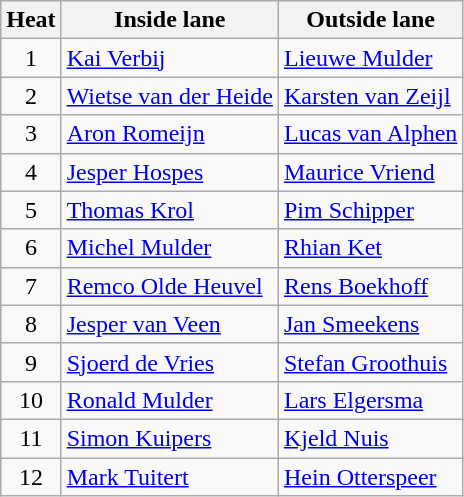<table class="wikitable">
<tr>
<th>Heat</th>
<th>Inside lane</th>
<th>Outside lane</th>
</tr>
<tr>
<td align="center">1</td>
<td><a href='#'>Kai Verbij</a></td>
<td><a href='#'>Lieuwe Mulder</a></td>
</tr>
<tr>
<td align="center">2</td>
<td><a href='#'>Wietse van der Heide</a></td>
<td><a href='#'>Karsten van Zeijl</a></td>
</tr>
<tr>
<td align="center">3</td>
<td><a href='#'>Aron Romeijn</a></td>
<td><a href='#'>Lucas van Alphen</a></td>
</tr>
<tr>
<td align="center">4</td>
<td><a href='#'>Jesper Hospes</a></td>
<td><a href='#'>Maurice Vriend</a></td>
</tr>
<tr>
<td align="center">5</td>
<td><a href='#'>Thomas Krol</a></td>
<td><a href='#'>Pim Schipper</a></td>
</tr>
<tr>
<td align="center">6</td>
<td><a href='#'>Michel Mulder</a></td>
<td><a href='#'>Rhian Ket</a></td>
</tr>
<tr>
<td align="center">7</td>
<td><a href='#'>Remco Olde Heuvel</a></td>
<td><a href='#'>Rens Boekhoff</a></td>
</tr>
<tr>
<td align="center">8</td>
<td><a href='#'>Jesper van Veen</a></td>
<td><a href='#'>Jan Smeekens</a></td>
</tr>
<tr>
<td align="center">9</td>
<td><a href='#'>Sjoerd de Vries</a></td>
<td><a href='#'>Stefan Groothuis</a></td>
</tr>
<tr>
<td align="center">10</td>
<td><a href='#'>Ronald Mulder</a></td>
<td><a href='#'>Lars Elgersma</a></td>
</tr>
<tr>
<td align="center">11</td>
<td><a href='#'>Simon Kuipers</a></td>
<td><a href='#'>Kjeld Nuis</a></td>
</tr>
<tr>
<td align="center">12</td>
<td><a href='#'>Mark Tuitert</a></td>
<td><a href='#'>Hein Otterspeer</a></td>
</tr>
</table>
